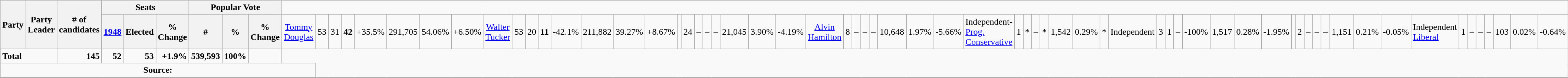<table class="wikitable">
<tr>
<th rowspan=2 colspan=2>Party</th>
<th rowspan=2>Party Leader</th>
<th rowspan=2># of<br>candidates</th>
<th colspan=3>Seats</th>
<th colspan=3>Popular Vote</th>
</tr>
<tr>
<th><a href='#'>1948</a></th>
<th>Elected</th>
<th>% Change</th>
<th>#</th>
<th>%</th>
<th>% Change<br></th>
<td align="center"><a href='#'>Tommy Douglas</a></td>
<td align="right">53</td>
<td align="right">31</td>
<td align="right"><strong>42</strong></td>
<td align="right">+35.5%</td>
<td align="right">291,705</td>
<td align="right">54.06%</td>
<td align="right">+6.50%<br></td>
<td align="center"><a href='#'>Walter Tucker</a></td>
<td align="right">53</td>
<td align="right">20</td>
<td align="right"><strong>11</strong></td>
<td align="right">-42.1%</td>
<td align="right">211,882</td>
<td align="right">39.27%</td>
<td align="right">+8.67%<br></td>
<td align="center"></td>
<td align="right">24</td>
<td align="right">–</td>
<td align="right">–</td>
<td align="right">–</td>
<td align="right">21,045</td>
<td align="right">3.90%</td>
<td align="right">-4.19%<br></td>
<td align="center"><a href='#'>Alvin Hamilton</a></td>
<td align="right">8</td>
<td align="right">–</td>
<td align="right">–</td>
<td align="right">–</td>
<td align="right">10,648</td>
<td align="right">1.97%</td>
<td align="right">-5.66%<br></td>
<td colspan=2>Independent-<a href='#'>Prog. Conservative</a></td>
<td align="right">1</td>
<td align="right">*</td>
<td align="right">–</td>
<td align="right">*</td>
<td align="right">1,542</td>
<td align="right">0.29%</td>
<td align="right">*<br></td>
<td colspan=2>Independent</td>
<td align="right">3</td>
<td align="right">1</td>
<td align="right">–</td>
<td align="right">-100%</td>
<td align="right">1,517</td>
<td align="right">0.28%</td>
<td align="right">-1.95%<br></td>
<td align="center"></td>
<td align="right">2</td>
<td align="right">–</td>
<td align="right">–</td>
<td align="right">–</td>
<td align="right">1,151</td>
<td align="right">0.21%</td>
<td align="right">-0.05%<br></td>
<td colspan=2>Independent <a href='#'>Liberal</a></td>
<td align="right">1</td>
<td align="right">–</td>
<td align="right">–</td>
<td align="right">–</td>
<td align="right">103</td>
<td align="right">0.02%</td>
<td align="right">-0.64%</td>
</tr>
<tr>
<td colspan=3><strong>Total</strong></td>
<td align="right"><strong>145</strong></td>
<td align="right"><strong>52</strong></td>
<td align="right"><strong>53</strong></td>
<td align="right"><strong>+1.9%</strong></td>
<td align="right"><strong>539,593</strong></td>
<td align="right"><strong>100%</strong></td>
<td align="right"> </td>
</tr>
<tr>
<td align="center" colspan=11><strong>Source:</strong> </td>
</tr>
<tr>
</tr>
</table>
